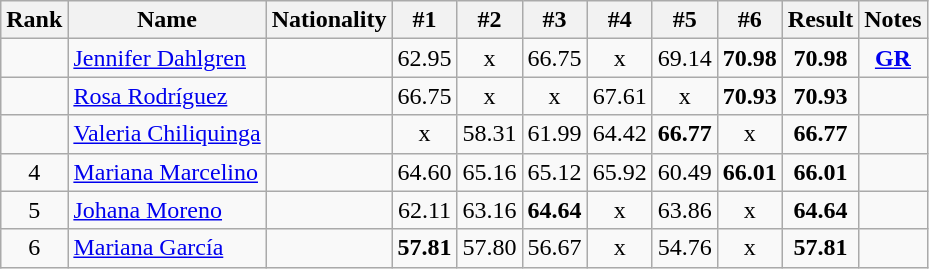<table class="wikitable sortable" style="text-align:center">
<tr>
<th>Rank</th>
<th>Name</th>
<th>Nationality</th>
<th>#1</th>
<th>#2</th>
<th>#3</th>
<th>#4</th>
<th>#5</th>
<th>#6</th>
<th>Result</th>
<th>Notes</th>
</tr>
<tr>
<td></td>
<td align=left><a href='#'>Jennifer Dahlgren</a></td>
<td align=left></td>
<td>62.95</td>
<td>x</td>
<td>66.75</td>
<td>x</td>
<td>69.14</td>
<td><strong>70.98</strong></td>
<td><strong>70.98</strong></td>
<td><strong><a href='#'>GR</a></strong></td>
</tr>
<tr>
<td></td>
<td align=left><a href='#'>Rosa Rodríguez</a></td>
<td align=left></td>
<td>66.75</td>
<td>x</td>
<td>x</td>
<td>67.61</td>
<td>x</td>
<td><strong>70.93</strong></td>
<td><strong>70.93</strong></td>
<td></td>
</tr>
<tr>
<td></td>
<td align=left><a href='#'>Valeria Chiliquinga</a></td>
<td align=left></td>
<td>x</td>
<td>58.31</td>
<td>61.99</td>
<td>64.42</td>
<td><strong>66.77</strong></td>
<td>x</td>
<td><strong>66.77</strong></td>
<td></td>
</tr>
<tr>
<td>4</td>
<td align=left><a href='#'>Mariana Marcelino</a></td>
<td align=left></td>
<td>64.60</td>
<td>65.16</td>
<td>65.12</td>
<td>65.92</td>
<td>60.49</td>
<td><strong>66.01</strong></td>
<td><strong>66.01</strong></td>
<td></td>
</tr>
<tr>
<td>5</td>
<td align=left><a href='#'>Johana Moreno</a></td>
<td align=left></td>
<td>62.11</td>
<td>63.16</td>
<td><strong>64.64</strong></td>
<td>x</td>
<td>63.86</td>
<td>x</td>
<td><strong>64.64</strong></td>
<td></td>
</tr>
<tr>
<td>6</td>
<td align=left><a href='#'>Mariana García</a></td>
<td align=left></td>
<td><strong>57.81</strong></td>
<td>57.80</td>
<td>56.67</td>
<td>x</td>
<td>54.76</td>
<td>x</td>
<td><strong>57.81</strong></td>
<td></td>
</tr>
</table>
